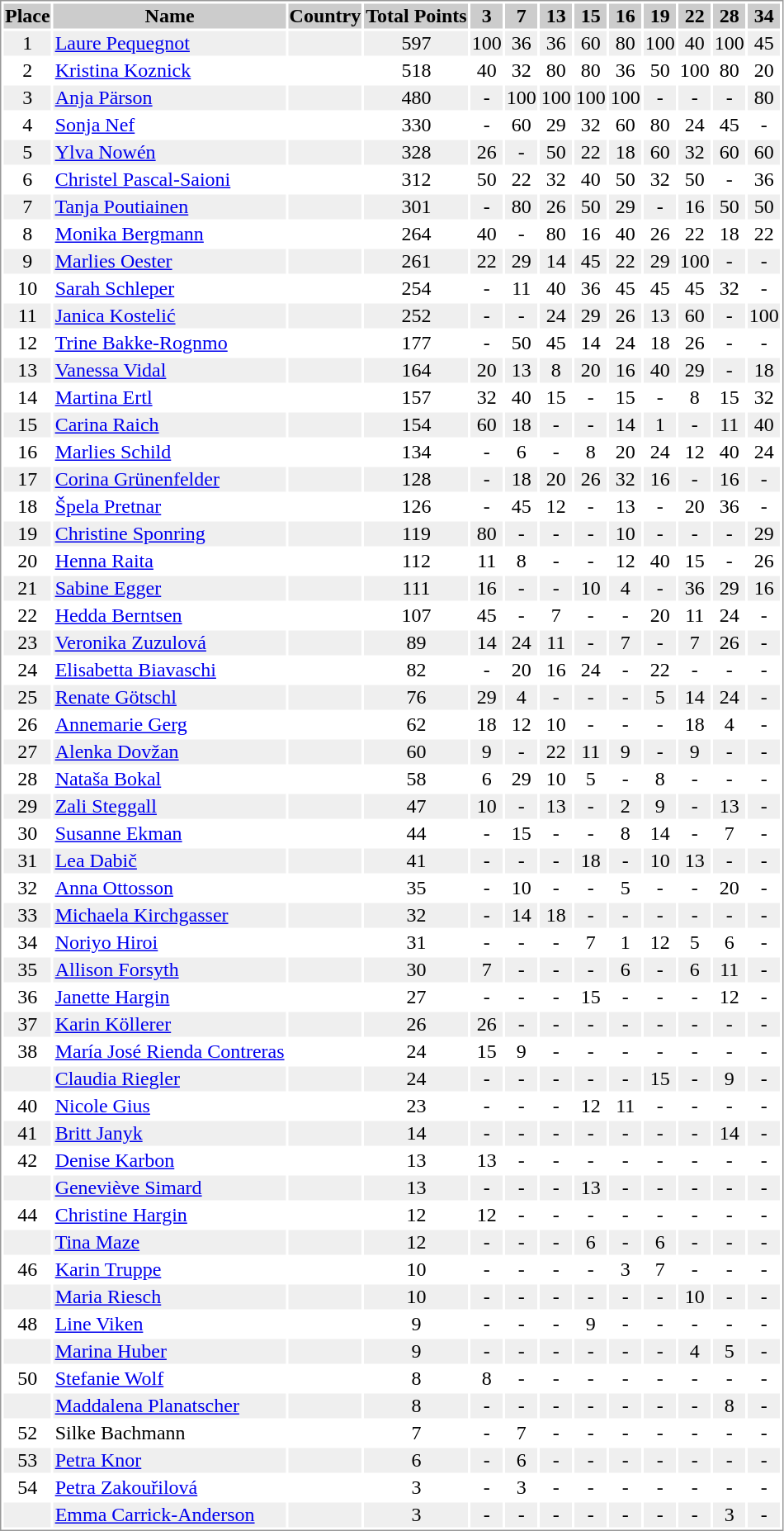<table border="0" style="border: 1px solid #999; background-color:#FFFFFF; text-align:center">
<tr align="center" bgcolor="#CCCCCC">
<th>Place</th>
<th>Name</th>
<th>Country</th>
<th>Total Points</th>
<th>3</th>
<th>7</th>
<th>13</th>
<th>15</th>
<th>16</th>
<th>19</th>
<th>22</th>
<th>28</th>
<th>34</th>
</tr>
<tr bgcolor="#EFEFEF">
<td>1</td>
<td align="left"><a href='#'>Laure Pequegnot</a></td>
<td align="left"></td>
<td>597</td>
<td>100</td>
<td>36</td>
<td>36</td>
<td>60</td>
<td>80</td>
<td>100</td>
<td>40</td>
<td>100</td>
<td>45</td>
</tr>
<tr>
<td>2</td>
<td align="left"><a href='#'>Kristina Koznick</a></td>
<td align="left"></td>
<td>518</td>
<td>40</td>
<td>32</td>
<td>80</td>
<td>80</td>
<td>36</td>
<td>50</td>
<td>100</td>
<td>80</td>
<td>20</td>
</tr>
<tr bgcolor="#EFEFEF">
<td>3</td>
<td align="left"><a href='#'>Anja Pärson</a></td>
<td align="left"></td>
<td>480</td>
<td>-</td>
<td>100</td>
<td>100</td>
<td>100</td>
<td>100</td>
<td>-</td>
<td>-</td>
<td>-</td>
<td>80</td>
</tr>
<tr>
<td>4</td>
<td align="left"><a href='#'>Sonja Nef</a></td>
<td align="left"></td>
<td>330</td>
<td>-</td>
<td>60</td>
<td>29</td>
<td>32</td>
<td>60</td>
<td>80</td>
<td>24</td>
<td>45</td>
<td>-</td>
</tr>
<tr bgcolor="#EFEFEF">
<td>5</td>
<td align="left"><a href='#'>Ylva Nowén</a></td>
<td align="left"></td>
<td>328</td>
<td>26</td>
<td>-</td>
<td>50</td>
<td>22</td>
<td>18</td>
<td>60</td>
<td>32</td>
<td>60</td>
<td>60</td>
</tr>
<tr>
<td>6</td>
<td align="left"><a href='#'>Christel Pascal-Saioni</a></td>
<td align="left"></td>
<td>312</td>
<td>50</td>
<td>22</td>
<td>32</td>
<td>40</td>
<td>50</td>
<td>32</td>
<td>50</td>
<td>-</td>
<td>36</td>
</tr>
<tr bgcolor="#EFEFEF">
<td>7</td>
<td align="left"><a href='#'>Tanja Poutiainen</a></td>
<td align="left"></td>
<td>301</td>
<td>-</td>
<td>80</td>
<td>26</td>
<td>50</td>
<td>29</td>
<td>-</td>
<td>16</td>
<td>50</td>
<td>50</td>
</tr>
<tr>
<td>8</td>
<td align="left"><a href='#'>Monika Bergmann</a></td>
<td align="left"></td>
<td>264</td>
<td>40</td>
<td>-</td>
<td>80</td>
<td>16</td>
<td>40</td>
<td>26</td>
<td>22</td>
<td>18</td>
<td>22</td>
</tr>
<tr bgcolor="#EFEFEF">
<td>9</td>
<td align="left"><a href='#'>Marlies Oester</a></td>
<td align="left"></td>
<td>261</td>
<td>22</td>
<td>29</td>
<td>14</td>
<td>45</td>
<td>22</td>
<td>29</td>
<td>100</td>
<td>-</td>
<td>-</td>
</tr>
<tr>
<td>10</td>
<td align="left"><a href='#'>Sarah Schleper</a></td>
<td align="left"></td>
<td>254</td>
<td>-</td>
<td>11</td>
<td>40</td>
<td>36</td>
<td>45</td>
<td>45</td>
<td>45</td>
<td>32</td>
<td>-</td>
</tr>
<tr bgcolor="#EFEFEF">
<td>11</td>
<td align="left"><a href='#'>Janica Kostelić</a></td>
<td align="left"></td>
<td>252</td>
<td>-</td>
<td>-</td>
<td>24</td>
<td>29</td>
<td>26</td>
<td>13</td>
<td>60</td>
<td>-</td>
<td>100</td>
</tr>
<tr>
<td>12</td>
<td align="left"><a href='#'>Trine Bakke-Rognmo</a></td>
<td align="left"></td>
<td>177</td>
<td>-</td>
<td>50</td>
<td>45</td>
<td>14</td>
<td>24</td>
<td>18</td>
<td>26</td>
<td>-</td>
<td>-</td>
</tr>
<tr bgcolor="#EFEFEF">
<td>13</td>
<td align="left"><a href='#'>Vanessa Vidal</a></td>
<td align="left"></td>
<td>164</td>
<td>20</td>
<td>13</td>
<td>8</td>
<td>20</td>
<td>16</td>
<td>40</td>
<td>29</td>
<td>-</td>
<td>18</td>
</tr>
<tr>
<td>14</td>
<td align="left"><a href='#'>Martina Ertl</a></td>
<td align="left"></td>
<td>157</td>
<td>32</td>
<td>40</td>
<td>15</td>
<td>-</td>
<td>15</td>
<td>-</td>
<td>8</td>
<td>15</td>
<td>32</td>
</tr>
<tr bgcolor="#EFEFEF">
<td>15</td>
<td align="left"><a href='#'>Carina Raich</a></td>
<td align="left"></td>
<td>154</td>
<td>60</td>
<td>18</td>
<td>-</td>
<td>-</td>
<td>14</td>
<td>1</td>
<td>-</td>
<td>11</td>
<td>40</td>
</tr>
<tr>
<td>16</td>
<td align="left"><a href='#'>Marlies Schild</a></td>
<td align="left"></td>
<td>134</td>
<td>-</td>
<td>6</td>
<td>-</td>
<td>8</td>
<td>20</td>
<td>24</td>
<td>12</td>
<td>40</td>
<td>24</td>
</tr>
<tr bgcolor="#EFEFEF">
<td>17</td>
<td align="left"><a href='#'>Corina Grünenfelder</a></td>
<td align="left"></td>
<td>128</td>
<td>-</td>
<td>18</td>
<td>20</td>
<td>26</td>
<td>32</td>
<td>16</td>
<td>-</td>
<td>16</td>
<td>-</td>
</tr>
<tr>
<td>18</td>
<td align="left"><a href='#'>Špela Pretnar</a></td>
<td align="left"></td>
<td>126</td>
<td>-</td>
<td>45</td>
<td>12</td>
<td>-</td>
<td>13</td>
<td>-</td>
<td>20</td>
<td>36</td>
<td>-</td>
</tr>
<tr bgcolor="#EFEFEF">
<td>19</td>
<td align="left"><a href='#'>Christine Sponring</a></td>
<td align="left"></td>
<td>119</td>
<td>80</td>
<td>-</td>
<td>-</td>
<td>-</td>
<td>10</td>
<td>-</td>
<td>-</td>
<td>-</td>
<td>29</td>
</tr>
<tr>
<td>20</td>
<td align="left"><a href='#'>Henna Raita</a></td>
<td align="left"></td>
<td>112</td>
<td>11</td>
<td>8</td>
<td>-</td>
<td>-</td>
<td>12</td>
<td>40</td>
<td>15</td>
<td>-</td>
<td>26</td>
</tr>
<tr bgcolor="#EFEFEF">
<td>21</td>
<td align="left"><a href='#'>Sabine Egger</a></td>
<td align="left"></td>
<td>111</td>
<td>16</td>
<td>-</td>
<td>-</td>
<td>10</td>
<td>4</td>
<td>-</td>
<td>36</td>
<td>29</td>
<td>16</td>
</tr>
<tr>
<td>22</td>
<td align="left"><a href='#'>Hedda Berntsen</a></td>
<td align="left"></td>
<td>107</td>
<td>45</td>
<td>-</td>
<td>7</td>
<td>-</td>
<td>-</td>
<td>20</td>
<td>11</td>
<td>24</td>
<td>-</td>
</tr>
<tr bgcolor="#EFEFEF">
<td>23</td>
<td align="left"><a href='#'>Veronika Zuzulová</a></td>
<td align="left"></td>
<td>89</td>
<td>14</td>
<td>24</td>
<td>11</td>
<td>-</td>
<td>7</td>
<td>-</td>
<td>7</td>
<td>26</td>
<td>-</td>
</tr>
<tr>
<td>24</td>
<td align="left"><a href='#'>Elisabetta Biavaschi</a></td>
<td align="left"></td>
<td>82</td>
<td>-</td>
<td>20</td>
<td>16</td>
<td>24</td>
<td>-</td>
<td>22</td>
<td>-</td>
<td>-</td>
<td>-</td>
</tr>
<tr bgcolor="#EFEFEF">
<td>25</td>
<td align="left"><a href='#'>Renate Götschl</a></td>
<td align="left"></td>
<td>76</td>
<td>29</td>
<td>4</td>
<td>-</td>
<td>-</td>
<td>-</td>
<td>5</td>
<td>14</td>
<td>24</td>
<td>-</td>
</tr>
<tr>
<td>26</td>
<td align="left"><a href='#'>Annemarie Gerg</a></td>
<td align="left"></td>
<td>62</td>
<td>18</td>
<td>12</td>
<td>10</td>
<td>-</td>
<td>-</td>
<td>-</td>
<td>18</td>
<td>4</td>
<td>-</td>
</tr>
<tr bgcolor="#EFEFEF">
<td>27</td>
<td align="left"><a href='#'>Alenka Dovžan</a></td>
<td align="left"></td>
<td>60</td>
<td>9</td>
<td>-</td>
<td>22</td>
<td>11</td>
<td>9</td>
<td>-</td>
<td>9</td>
<td>-</td>
<td>-</td>
</tr>
<tr>
<td>28</td>
<td align="left"><a href='#'>Nataša Bokal</a></td>
<td align="left"></td>
<td>58</td>
<td>6</td>
<td>29</td>
<td>10</td>
<td>5</td>
<td>-</td>
<td>8</td>
<td>-</td>
<td>-</td>
<td>-</td>
</tr>
<tr bgcolor="#EFEFEF">
<td>29</td>
<td align="left"><a href='#'>Zali Steggall</a></td>
<td align="left"></td>
<td>47</td>
<td>10</td>
<td>-</td>
<td>13</td>
<td>-</td>
<td>2</td>
<td>9</td>
<td>-</td>
<td>13</td>
<td>-</td>
</tr>
<tr>
<td>30</td>
<td align="left"><a href='#'>Susanne Ekman</a></td>
<td align="left"></td>
<td>44</td>
<td>-</td>
<td>15</td>
<td>-</td>
<td>-</td>
<td>8</td>
<td>14</td>
<td>-</td>
<td>7</td>
<td>-</td>
</tr>
<tr bgcolor="#EFEFEF">
<td>31</td>
<td align="left"><a href='#'>Lea Dabič</a></td>
<td align="left"></td>
<td>41</td>
<td>-</td>
<td>-</td>
<td>-</td>
<td>18</td>
<td>-</td>
<td>10</td>
<td>13</td>
<td>-</td>
<td>-</td>
</tr>
<tr>
<td>32</td>
<td align="left"><a href='#'>Anna Ottosson</a></td>
<td align="left"></td>
<td>35</td>
<td>-</td>
<td>10</td>
<td>-</td>
<td>-</td>
<td>5</td>
<td>-</td>
<td>-</td>
<td>20</td>
<td>-</td>
</tr>
<tr bgcolor="#EFEFEF">
<td>33</td>
<td align="left"><a href='#'>Michaela Kirchgasser</a></td>
<td align="left"></td>
<td>32</td>
<td>-</td>
<td>14</td>
<td>18</td>
<td>-</td>
<td>-</td>
<td>-</td>
<td>-</td>
<td>-</td>
<td>-</td>
</tr>
<tr>
<td>34</td>
<td align="left"><a href='#'>Noriyo Hiroi</a></td>
<td align="left"></td>
<td>31</td>
<td>-</td>
<td>-</td>
<td>-</td>
<td>7</td>
<td>1</td>
<td>12</td>
<td>5</td>
<td>6</td>
<td>-</td>
</tr>
<tr bgcolor="#EFEFEF">
<td>35</td>
<td align="left"><a href='#'>Allison Forsyth</a></td>
<td align="left"></td>
<td>30</td>
<td>7</td>
<td>-</td>
<td>-</td>
<td>-</td>
<td>6</td>
<td>-</td>
<td>6</td>
<td>11</td>
<td>-</td>
</tr>
<tr>
<td>36</td>
<td align="left"><a href='#'>Janette Hargin</a></td>
<td align="left"></td>
<td>27</td>
<td>-</td>
<td>-</td>
<td>-</td>
<td>15</td>
<td>-</td>
<td>-</td>
<td>-</td>
<td>12</td>
<td>-</td>
</tr>
<tr bgcolor="#EFEFEF">
<td>37</td>
<td align="left"><a href='#'>Karin Köllerer</a></td>
<td align="left"></td>
<td>26</td>
<td>26</td>
<td>-</td>
<td>-</td>
<td>-</td>
<td>-</td>
<td>-</td>
<td>-</td>
<td>-</td>
<td>-</td>
</tr>
<tr>
<td>38</td>
<td align="left"><a href='#'>María José Rienda Contreras</a></td>
<td align="left"></td>
<td>24</td>
<td>15</td>
<td>9</td>
<td>-</td>
<td>-</td>
<td>-</td>
<td>-</td>
<td>-</td>
<td>-</td>
<td>-</td>
</tr>
<tr bgcolor="#EFEFEF">
<td></td>
<td align="left"><a href='#'>Claudia Riegler</a></td>
<td align="left"></td>
<td>24</td>
<td>-</td>
<td>-</td>
<td>-</td>
<td>-</td>
<td>-</td>
<td>15</td>
<td>-</td>
<td>9</td>
<td>-</td>
</tr>
<tr>
<td>40</td>
<td align="left"><a href='#'>Nicole Gius</a></td>
<td align="left"></td>
<td>23</td>
<td>-</td>
<td>-</td>
<td>-</td>
<td>12</td>
<td>11</td>
<td>-</td>
<td>-</td>
<td>-</td>
<td>-</td>
</tr>
<tr bgcolor="#EFEFEF">
<td>41</td>
<td align="left"><a href='#'>Britt Janyk</a></td>
<td align="left"></td>
<td>14</td>
<td>-</td>
<td>-</td>
<td>-</td>
<td>-</td>
<td>-</td>
<td>-</td>
<td>-</td>
<td>14</td>
<td>-</td>
</tr>
<tr>
<td>42</td>
<td align="left"><a href='#'>Denise Karbon</a></td>
<td align="left"></td>
<td>13</td>
<td>13</td>
<td>-</td>
<td>-</td>
<td>-</td>
<td>-</td>
<td>-</td>
<td>-</td>
<td>-</td>
<td>-</td>
</tr>
<tr bgcolor="#EFEFEF">
<td></td>
<td align="left"><a href='#'>Geneviève Simard</a></td>
<td align="left"></td>
<td>13</td>
<td>-</td>
<td>-</td>
<td>-</td>
<td>13</td>
<td>-</td>
<td>-</td>
<td>-</td>
<td>-</td>
<td>-</td>
</tr>
<tr>
<td>44</td>
<td align="left"><a href='#'>Christine Hargin</a></td>
<td align="left"></td>
<td>12</td>
<td>12</td>
<td>-</td>
<td>-</td>
<td>-</td>
<td>-</td>
<td>-</td>
<td>-</td>
<td>-</td>
<td>-</td>
</tr>
<tr bgcolor="#EFEFEF">
<td></td>
<td align="left"><a href='#'>Tina Maze</a></td>
<td align="left"></td>
<td>12</td>
<td>-</td>
<td>-</td>
<td>-</td>
<td>6</td>
<td>-</td>
<td>6</td>
<td>-</td>
<td>-</td>
<td>-</td>
</tr>
<tr>
<td>46</td>
<td align="left"><a href='#'>Karin Truppe</a></td>
<td align="left"></td>
<td>10</td>
<td>-</td>
<td>-</td>
<td>-</td>
<td>-</td>
<td>3</td>
<td>7</td>
<td>-</td>
<td>-</td>
<td>-</td>
</tr>
<tr bgcolor="#EFEFEF">
<td></td>
<td align="left"><a href='#'>Maria Riesch</a></td>
<td align="left"></td>
<td>10</td>
<td>-</td>
<td>-</td>
<td>-</td>
<td>-</td>
<td>-</td>
<td>-</td>
<td>10</td>
<td>-</td>
<td>-</td>
</tr>
<tr>
<td>48</td>
<td align="left"><a href='#'>Line Viken</a></td>
<td align="left"></td>
<td>9</td>
<td>-</td>
<td>-</td>
<td>-</td>
<td>9</td>
<td>-</td>
<td>-</td>
<td>-</td>
<td>-</td>
<td>-</td>
</tr>
<tr bgcolor="#EFEFEF">
<td></td>
<td align="left"><a href='#'>Marina Huber</a></td>
<td align="left"></td>
<td>9</td>
<td>-</td>
<td>-</td>
<td>-</td>
<td>-</td>
<td>-</td>
<td>-</td>
<td>4</td>
<td>5</td>
<td>-</td>
</tr>
<tr>
<td>50</td>
<td align="left"><a href='#'>Stefanie Wolf</a></td>
<td align="left"></td>
<td>8</td>
<td>8</td>
<td>-</td>
<td>-</td>
<td>-</td>
<td>-</td>
<td>-</td>
<td>-</td>
<td>-</td>
<td>-</td>
</tr>
<tr bgcolor="#EFEFEF">
<td></td>
<td align="left"><a href='#'>Maddalena Planatscher</a></td>
<td align="left"></td>
<td>8</td>
<td>-</td>
<td>-</td>
<td>-</td>
<td>-</td>
<td>-</td>
<td>-</td>
<td>-</td>
<td>8</td>
<td>-</td>
</tr>
<tr>
<td>52</td>
<td align="left">Silke Bachmann</td>
<td align="left"></td>
<td>7</td>
<td>-</td>
<td>7</td>
<td>-</td>
<td>-</td>
<td>-</td>
<td>-</td>
<td>-</td>
<td>-</td>
<td>-</td>
</tr>
<tr bgcolor="#EFEFEF">
<td>53</td>
<td align="left"><a href='#'>Petra Knor</a></td>
<td align="left"></td>
<td>6</td>
<td>-</td>
<td>6</td>
<td>-</td>
<td>-</td>
<td>-</td>
<td>-</td>
<td>-</td>
<td>-</td>
<td>-</td>
</tr>
<tr>
<td>54</td>
<td align="left"><a href='#'>Petra Zakouřilová</a></td>
<td align="left"></td>
<td>3</td>
<td>-</td>
<td>3</td>
<td>-</td>
<td>-</td>
<td>-</td>
<td>-</td>
<td>-</td>
<td>-</td>
<td>-</td>
</tr>
<tr bgcolor="#EFEFEF">
<td></td>
<td align="left"><a href='#'>Emma Carrick-Anderson</a></td>
<td align="left"></td>
<td>3</td>
<td>-</td>
<td>-</td>
<td>-</td>
<td>-</td>
<td>-</td>
<td>-</td>
<td>-</td>
<td>3</td>
<td>-</td>
</tr>
</table>
